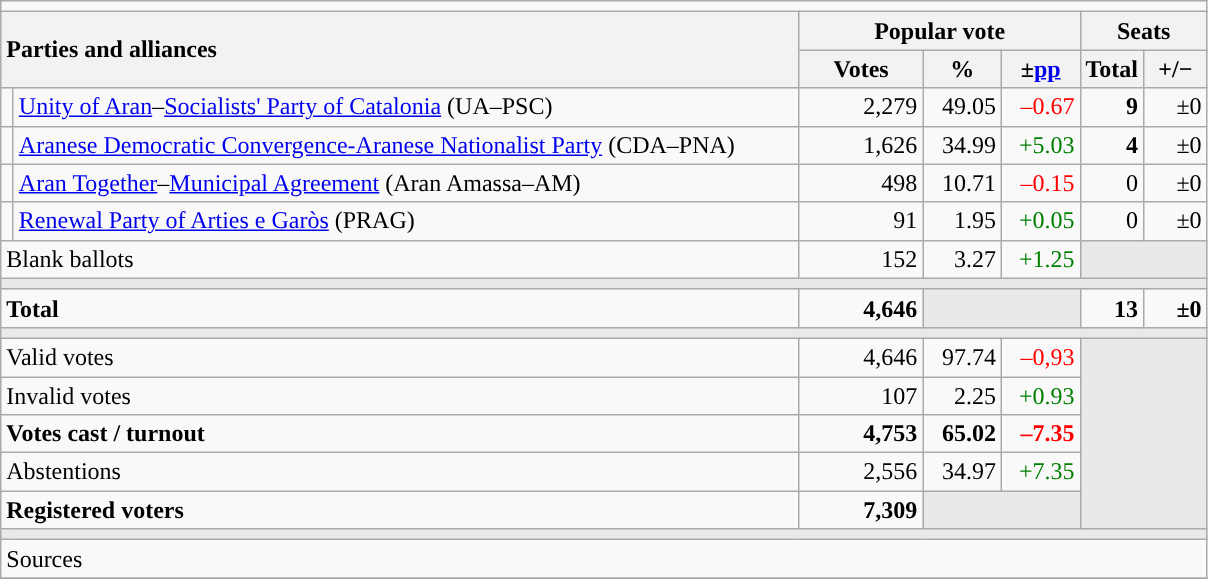<table class="wikitable" style="text-align:right;">
<tr>
<td colspan="7"></td>
</tr>
<tr>
<th colspan="2" rowspan="2" style="text-align:left;" width="525">Parties and alliances</th>
<th colspan="3">Popular vote</th>
<th colspan="2">Seats</th>
</tr>
<tr>
<th width="75">Votes</th>
<th width="45">%</th>
<th width="45">±<a href='#'>pp</a></th>
<th width="35">Total</th>
<th width="35">+/−</th>
</tr>
<tr>
<td width="1" style="color:inherit;background:"></td>
<td align="left"><a href='#'>Unity of Aran</a>–<a href='#'>Socialists' Party of Catalonia</a> (UA–PSC)</td>
<td>2,279</td>
<td>49.05</td>
<td style="color:red;">–0.67</td>
<td><strong>9</strong></td>
<td>±0</td>
</tr>
<tr>
<td style="color:inherit;background:"></td>
<td align="left"><a href='#'>Aranese Democratic Convergence-Aranese Nationalist Party</a> (CDA–PNA)</td>
<td>1,626</td>
<td>34.99</td>
<td style="color:green;">+5.03</td>
<td><strong>4</strong></td>
<td>±0</td>
</tr>
<tr>
<td style="color:inherit;background:"></td>
<td align="left"><a href='#'>Aran Together</a>–<a href='#'>Municipal Agreement</a> (Aran Amassa–AM)</td>
<td>498</td>
<td>10.71</td>
<td style="color:red;">–0.15</td>
<td>0</td>
<td>±0</td>
</tr>
<tr>
<td style="color:inherit;background:"></td>
<td align="left"><a href='#'>Renewal Party of Arties e Garòs</a> (PRAG)</td>
<td>91</td>
<td>1.95</td>
<td style="color:green;">+0.05</td>
<td>0</td>
<td>±0</td>
</tr>
<tr>
<td colspan="2" align="left">Blank ballots</td>
<td>152</td>
<td>3.27</td>
<td style="color:green;">+1.25</td>
<td bgcolor="#E9E9E9" colspan="2"></td>
</tr>
<tr>
<td colspan="7" bgcolor="#E9E9E9"></td>
</tr>
<tr style="font-weight:bold;">
<td colspan="2" align="left">Total</td>
<td>4,646</td>
<td bgcolor="#E9E9E9" colspan="2"></td>
<td>13</td>
<td>±0</td>
</tr>
<tr>
<td colspan="7" bgcolor="#E9E9E9"></td>
</tr>
<tr>
<td colspan="2" align="left">Valid votes</td>
<td>4,646</td>
<td>97.74</td>
<td style="color:red;">–0,93</td>
<td bgcolor="#E9E9E9" colspan="2" rowspan="5"></td>
</tr>
<tr>
<td colspan="2" align="left">Invalid votes</td>
<td>107</td>
<td>2.25</td>
<td style="color:green;">+0.93</td>
</tr>
<tr style="font-weight:bold;">
<td colspan="2" align="left">Votes cast / turnout</td>
<td>4,753</td>
<td>65.02</td>
<td style="color:red;">–7.35</td>
</tr>
<tr>
<td colspan="2" align="left">Abstentions</td>
<td>2,556</td>
<td>34.97</td>
<td style="color:green;">+7.35</td>
</tr>
<tr style="font-weight:bold;">
<td colspan="2" align="left">Registered voters</td>
<td>7,309</td>
<td bgcolor="#E9E9E9" colspan="2"></td>
</tr>
<tr>
<td colspan="7" bgcolor="#E9E9E9"></td>
</tr>
<tr>
<td colspan="7" align="left">Sources</td>
</tr>
<tr>
</tr>
</table>
